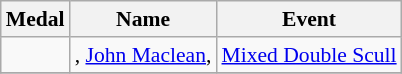<table class="wikitable sortable" style="font-size:90%">
<tr>
<th>Medal</th>
<th>Name</th>
<th>Event</th>
</tr>
<tr>
<td></td>
<td>, <a href='#'>John Maclean</a>,</td>
<td><a href='#'>Mixed Double Scull</a></td>
</tr>
<tr>
</tr>
</table>
